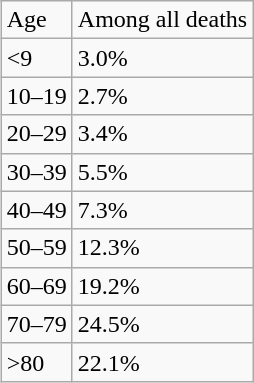<table class="wikitable sortable plainrowheaders floatright" style="clear:right; margin-left:7px; margin-top:0; margin-right:0; margin-bottom:3px; font-size:100%;">
<tr>
<td>Age</td>
<td>Among all deaths<br></td>
</tr>
<tr>
<td><9</td>
<td>3.0%</td>
</tr>
<tr>
<td>10–19</td>
<td>2.7%</td>
</tr>
<tr>
<td>20–29</td>
<td>3.4%</td>
</tr>
<tr>
<td>30–39</td>
<td>5.5%</td>
</tr>
<tr>
<td>40–49</td>
<td>7.3%</td>
</tr>
<tr>
<td>50–59</td>
<td>12.3%</td>
</tr>
<tr>
<td>60–69</td>
<td>19.2%</td>
</tr>
<tr>
<td>70–79</td>
<td>24.5%</td>
</tr>
<tr>
<td>>80</td>
<td>22.1%</td>
</tr>
</table>
